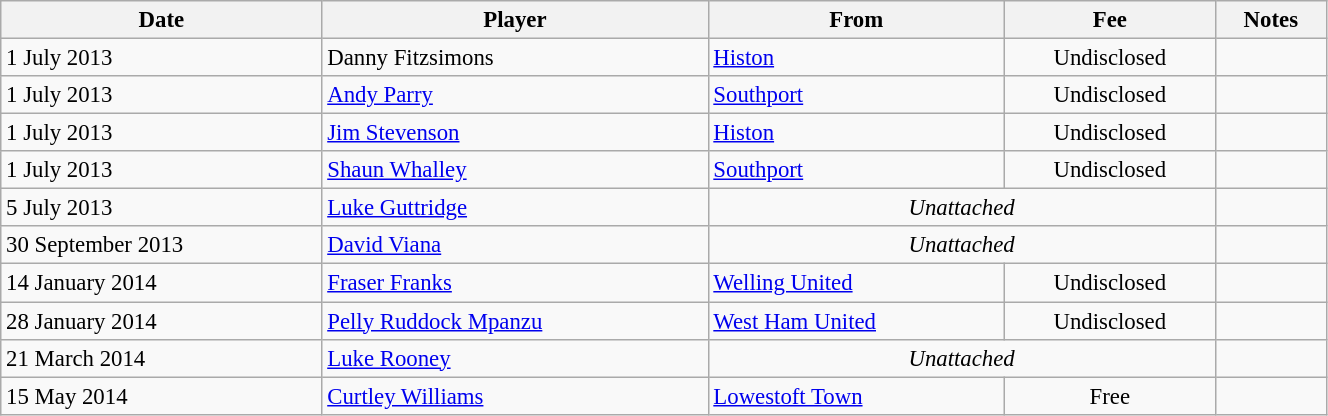<table class="wikitable" style="text-align:center; font-size:95%;width:70%; text-align:left">
<tr>
<th><strong>Date</strong></th>
<th><strong>Player</strong></th>
<th><strong>From</strong></th>
<th><strong>Fee</strong></th>
<th><strong>Notes</strong></th>
</tr>
<tr>
<td>1 July 2013</td>
<td> Danny Fitzsimons</td>
<td><a href='#'>Histon</a></td>
<td style="text-align:center;">Undisclosed</td>
<td style="text-align:center;"></td>
</tr>
<tr>
<td>1 July 2013</td>
<td> <a href='#'>Andy Parry</a></td>
<td><a href='#'>Southport</a></td>
<td style="text-align:center;">Undisclosed</td>
<td style="text-align:center;"></td>
</tr>
<tr>
<td>1 July 2013</td>
<td> <a href='#'>Jim Stevenson</a></td>
<td><a href='#'>Histon</a></td>
<td style="text-align:center;">Undisclosed</td>
<td style="text-align:center;"></td>
</tr>
<tr>
<td>1 July 2013</td>
<td> <a href='#'>Shaun Whalley</a></td>
<td><a href='#'>Southport</a></td>
<td style="text-align:center;">Undisclosed</td>
<td style="text-align:center;"></td>
</tr>
<tr>
<td>5 July 2013</td>
<td> <a href='#'>Luke Guttridge</a></td>
<td style="text-align:center;" colspan="2"><em>Unattached</em></td>
<td style="text-align:center;"></td>
</tr>
<tr>
<td>30 September 2013</td>
<td> <a href='#'>David Viana</a></td>
<td style="text-align:center;" colspan="2"><em>Unattached</em></td>
<td style="text-align:center;"></td>
</tr>
<tr>
<td>14 January 2014</td>
<td> <a href='#'>Fraser Franks</a></td>
<td><a href='#'>Welling United</a></td>
<td style="text-align:center;">Undisclosed</td>
<td style="text-align:center;"></td>
</tr>
<tr>
<td>28 January 2014</td>
<td> <a href='#'>Pelly Ruddock Mpanzu</a></td>
<td><a href='#'>West Ham United</a></td>
<td style="text-align:center;">Undisclosed</td>
<td style="text-align:center;"></td>
</tr>
<tr>
<td>21 March 2014</td>
<td> <a href='#'>Luke Rooney</a></td>
<td style="text-align:center;" colspan="2"><em>Unattached</em></td>
<td style="text-align:center;"></td>
</tr>
<tr>
<td>15 May 2014</td>
<td> <a href='#'>Curtley Williams</a></td>
<td><a href='#'>Lowestoft Town</a></td>
<td style="text-align:center;">Free</td>
<td style="text-align:center;"></td>
</tr>
</table>
